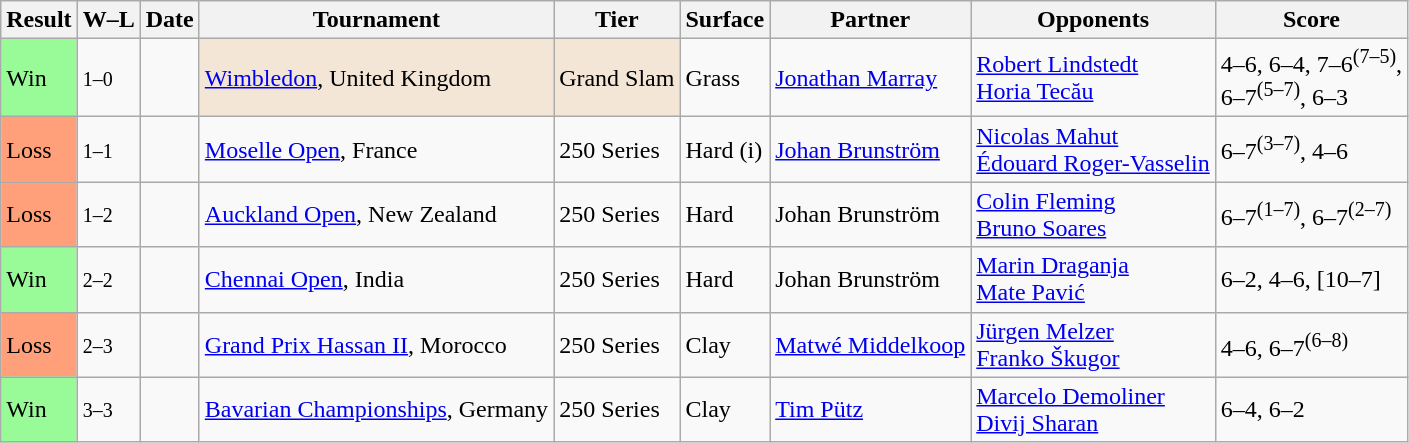<table class="sortable wikitable">
<tr>
<th>Result</th>
<th class="unsortable">W–L</th>
<th>Date</th>
<th>Tournament</th>
<th>Tier</th>
<th>Surface</th>
<th>Partner</th>
<th>Opponents</th>
<th class="unsortable">Score</th>
</tr>
<tr>
<td bgcolor=98FB98>Win</td>
<td><small>1–0</small></td>
<td><a href='#'></a></td>
<td style="background:#F3E6D7;"><a href='#'>Wimbledon</a>, United Kingdom</td>
<td style="background:#F3E6D7;" nowrap>Grand Slam</td>
<td>Grass</td>
<td> <a href='#'>Jonathan Marray</a></td>
<td> <a href='#'>Robert Lindstedt</a><br> <a href='#'>Horia Tecău</a></td>
<td>4–6, 6–4, 7–6<sup>(7–5)</sup>, <br> 6–7<sup>(5–7)</sup>, 6–3</td>
</tr>
<tr>
<td bgcolor=FFA07A>Loss</td>
<td><small>1–1</small></td>
<td><a href='#'></a></td>
<td><a href='#'>Moselle Open</a>, France</td>
<td>250 Series</td>
<td>Hard (i)</td>
<td nowrap> <a href='#'>Johan Brunström</a></td>
<td nowrap> <a href='#'>Nicolas Mahut</a><br> <a href='#'>Édouard Roger-Vasselin</a></td>
<td>6–7<sup>(3–7)</sup>, 4–6</td>
</tr>
<tr>
<td bgcolor=FFA07A>Loss</td>
<td><small>1–2</small></td>
<td><a href='#'></a></td>
<td><a href='#'>Auckland Open</a>, New Zealand</td>
<td>250 Series</td>
<td>Hard</td>
<td> Johan Brunström</td>
<td> <a href='#'>Colin Fleming</a><br> <a href='#'>Bruno Soares</a></td>
<td>6–7<sup>(1–7)</sup>, 6–7<sup>(2–7)</sup></td>
</tr>
<tr>
<td bgcolor=98FB98>Win</td>
<td><small>2–2</small></td>
<td><a href='#'></a></td>
<td><a href='#'>Chennai Open</a>, India</td>
<td>250 Series</td>
<td>Hard</td>
<td> Johan Brunström</td>
<td> <a href='#'>Marin Draganja</a><br> <a href='#'>Mate Pavić</a></td>
<td>6–2, 4–6, [10–7]</td>
</tr>
<tr>
<td bgcolor=FFA07A>Loss</td>
<td><small>2–3</small></td>
<td><a href='#'></a></td>
<td><a href='#'>Grand Prix Hassan II</a>, Morocco</td>
<td>250 Series</td>
<td>Clay</td>
<td> <a href='#'>Matwé Middelkoop</a></td>
<td> <a href='#'>Jürgen Melzer</a><br> <a href='#'>Franko Škugor</a></td>
<td>4–6, 6–7<sup>(6–8)</sup></td>
</tr>
<tr>
<td bgcolor=98FB98>Win</td>
<td><small>3–3</small></td>
<td><a href='#'></a></td>
<td><a href='#'>Bavarian Championships</a>, Germany</td>
<td>250 Series</td>
<td>Clay</td>
<td> <a href='#'>Tim Pütz</a></td>
<td> <a href='#'>Marcelo Demoliner</a><br> <a href='#'>Divij Sharan</a></td>
<td>6–4, 6–2</td>
</tr>
</table>
